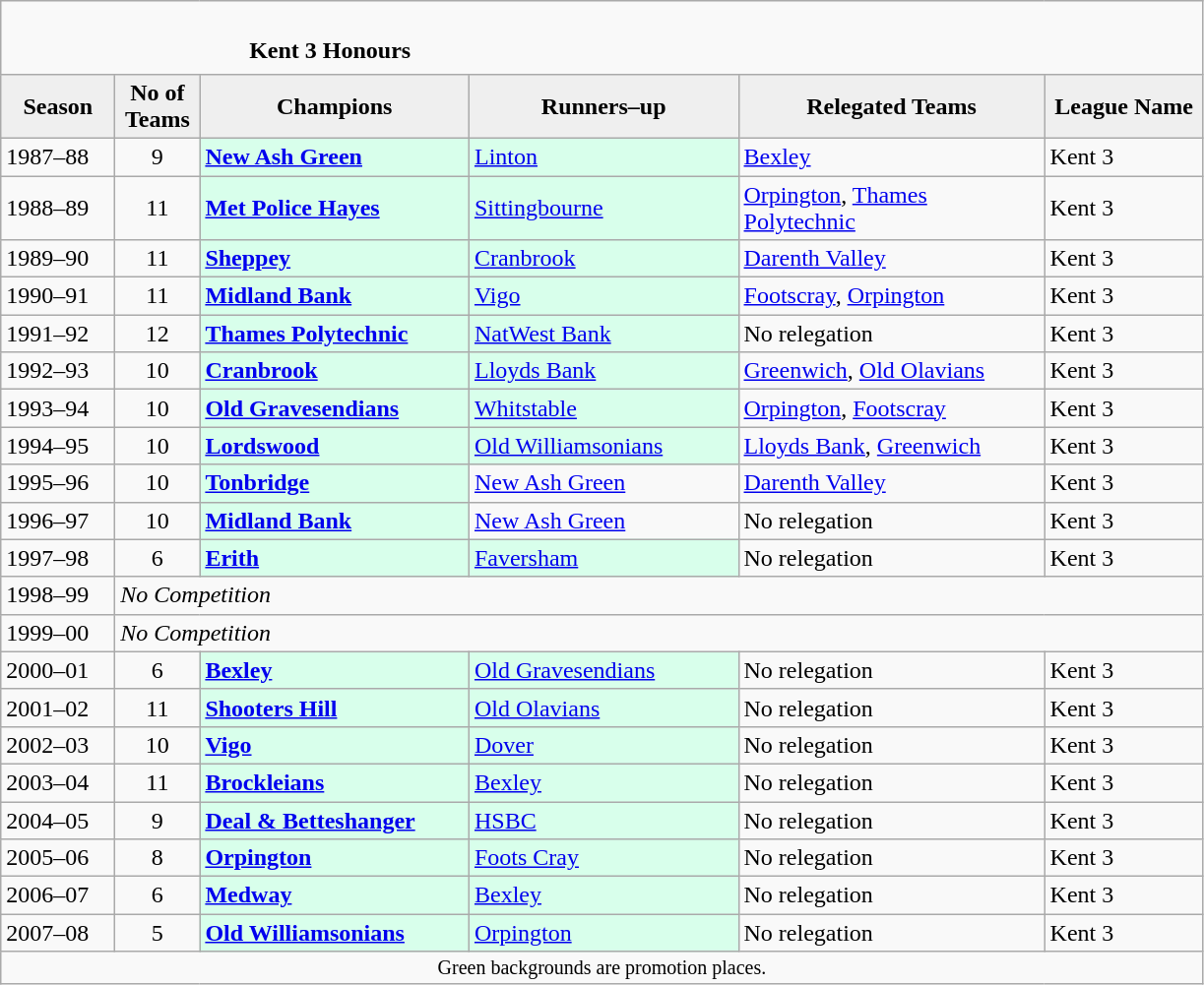<table class="wikitable" style="text-align: left;">
<tr>
<td colspan="11" cellpadding="0" cellspacing="0"><br><table border="0" style="width:100%;" cellpadding="0" cellspacing="0">
<tr>
<td style="width:20%; border:0;"></td>
<td style="border:0;"><strong>Kent 3 Honours</strong></td>
<td style="width:20%; border:0;"></td>
</tr>
</table>
</td>
</tr>
<tr>
<th style="background:#efefef; width:70px;">Season</th>
<th style="background:#efefef; width:50px;">No of Teams</th>
<th style="background:#efefef; width:175px;">Champions</th>
<th style="background:#efefef; width:175px;">Runners–up</th>
<th style="background:#efefef; width:200px;">Relegated Teams</th>
<th style="background:#efefef; width:100px;">League Name</th>
</tr>
<tr align=left>
<td>1987–88</td>
<td style="text-align: center;">9</td>
<td style="background:#d8ffeb;"><strong><a href='#'>New Ash Green</a></strong></td>
<td style="background:#d8ffeb;"><a href='#'>Linton</a></td>
<td><a href='#'>Bexley</a></td>
<td>Kent 3</td>
</tr>
<tr>
<td>1988–89</td>
<td style="text-align: center;">11</td>
<td style="background:#d8ffeb;"><strong><a href='#'>Met Police Hayes</a></strong></td>
<td style="background:#d8ffeb;"><a href='#'>Sittingbourne</a></td>
<td><a href='#'>Orpington</a>, <a href='#'>Thames Polytechnic</a></td>
<td>Kent 3</td>
</tr>
<tr>
<td>1989–90</td>
<td style="text-align: center;">11</td>
<td style="background:#d8ffeb;"><strong><a href='#'>Sheppey</a></strong></td>
<td style="background:#d8ffeb;"><a href='#'>Cranbrook</a></td>
<td><a href='#'>Darenth Valley</a></td>
<td>Kent 3</td>
</tr>
<tr>
<td>1990–91</td>
<td style="text-align: center;">11</td>
<td style="background:#d8ffeb;"><strong><a href='#'>Midland Bank</a></strong></td>
<td style="background:#d8ffeb;"><a href='#'>Vigo</a></td>
<td><a href='#'>Footscray</a>, <a href='#'>Orpington</a></td>
<td>Kent 3</td>
</tr>
<tr>
<td>1991–92</td>
<td style="text-align: center;">12</td>
<td style="background:#d8ffeb;"><strong><a href='#'>Thames Polytechnic</a></strong></td>
<td style="background:#d8ffeb;"><a href='#'>NatWest Bank</a></td>
<td>No relegation</td>
<td>Kent 3</td>
</tr>
<tr>
<td>1992–93</td>
<td style="text-align: center;">10</td>
<td style="background:#d8ffeb;"><strong><a href='#'>Cranbrook</a></strong></td>
<td style="background:#d8ffeb;"><a href='#'>Lloyds Bank</a></td>
<td><a href='#'>Greenwich</a>, <a href='#'>Old Olavians</a></td>
<td>Kent 3</td>
</tr>
<tr>
<td>1993–94</td>
<td style="text-align: center;">10</td>
<td style="background:#d8ffeb;"><strong><a href='#'>Old Gravesendians</a></strong></td>
<td style="background:#d8ffeb;"><a href='#'>Whitstable</a></td>
<td><a href='#'>Orpington</a>, <a href='#'>Footscray</a></td>
<td>Kent 3</td>
</tr>
<tr>
<td>1994–95</td>
<td style="text-align: center;">10</td>
<td style="background:#d8ffeb;"><strong><a href='#'>Lordswood</a></strong></td>
<td style="background:#d8ffeb;"><a href='#'>Old Williamsonians</a></td>
<td><a href='#'>Lloyds Bank</a>, <a href='#'>Greenwich</a></td>
<td>Kent 3</td>
</tr>
<tr>
<td>1995–96</td>
<td style="text-align: center;">10</td>
<td style="background:#d8ffeb;"><strong><a href='#'>Tonbridge</a></strong></td>
<td><a href='#'>New Ash Green</a></td>
<td><a href='#'>Darenth Valley</a></td>
<td>Kent 3</td>
</tr>
<tr>
<td>1996–97</td>
<td style="text-align: center;">10</td>
<td style="background:#d8ffeb;"><strong><a href='#'>Midland Bank</a></strong></td>
<td><a href='#'>New Ash Green</a></td>
<td>No relegation</td>
<td>Kent 3</td>
</tr>
<tr>
<td>1997–98</td>
<td style="text-align: center;">6</td>
<td style="background:#d8ffeb;"><strong><a href='#'>Erith</a></strong></td>
<td style="background:#d8ffeb;"><a href='#'>Faversham</a></td>
<td>No relegation</td>
<td>Kent 3</td>
</tr>
<tr>
<td>1998–99</td>
<td colspan=5><em>No Competition</em></td>
</tr>
<tr>
<td>1999–00</td>
<td colspan=5><em>No Competition</em></td>
</tr>
<tr>
<td>2000–01</td>
<td style="text-align: center;">6</td>
<td style="background:#d8ffeb;"><strong><a href='#'>Bexley</a></strong></td>
<td style="background:#d8ffeb;"><a href='#'>Old Gravesendians</a></td>
<td>No relegation</td>
<td>Kent 3</td>
</tr>
<tr>
<td>2001–02</td>
<td style="text-align: center;">11</td>
<td style="background:#d8ffeb;"><strong><a href='#'>Shooters Hill</a></strong></td>
<td style="background:#d8ffeb;"><a href='#'>Old Olavians</a></td>
<td>No relegation</td>
<td>Kent 3</td>
</tr>
<tr>
<td>2002–03</td>
<td style="text-align: center;">10</td>
<td style="background:#d8ffeb;"><strong><a href='#'>Vigo</a></strong></td>
<td style="background:#d8ffeb;"><a href='#'>Dover</a></td>
<td>No relegation</td>
<td>Kent 3</td>
</tr>
<tr>
<td>2003–04</td>
<td style="text-align: center;">11</td>
<td style="background:#d8ffeb;"><strong><a href='#'>Brockleians</a></strong></td>
<td style="background:#d8ffeb;"><a href='#'>Bexley</a></td>
<td>No relegation</td>
<td>Kent 3</td>
</tr>
<tr>
<td>2004–05</td>
<td style="text-align: center;">9</td>
<td style="background:#d8ffeb;"><strong><a href='#'>Deal & Betteshanger</a></strong></td>
<td style="background:#d8ffeb;"><a href='#'>HSBC</a></td>
<td>No relegation</td>
<td>Kent 3</td>
</tr>
<tr>
<td>2005–06</td>
<td style="text-align: center;">8</td>
<td style="background:#d8ffeb;"><strong><a href='#'>Orpington</a></strong></td>
<td style="background:#d8ffeb;"><a href='#'>Foots Cray</a></td>
<td>No relegation</td>
<td>Kent 3</td>
</tr>
<tr>
<td>2006–07</td>
<td style="text-align: center;">6</td>
<td style="background:#d8ffeb;"><strong><a href='#'>Medway</a></strong></td>
<td style="background:#d8ffeb;"><a href='#'>Bexley</a></td>
<td>No relegation</td>
<td>Kent 3</td>
</tr>
<tr>
<td>2007–08</td>
<td style="text-align: center;">5</td>
<td style="background:#d8ffeb;"><strong><a href='#'>Old Williamsonians</a></strong></td>
<td style="background:#d8ffeb;"><a href='#'>Orpington</a></td>
<td>No relegation</td>
<td>Kent 3</td>
</tr>
<tr>
<td colspan="15"  style="border:0; font-size:smaller; text-align:center;">Green backgrounds are promotion places.</td>
</tr>
</table>
